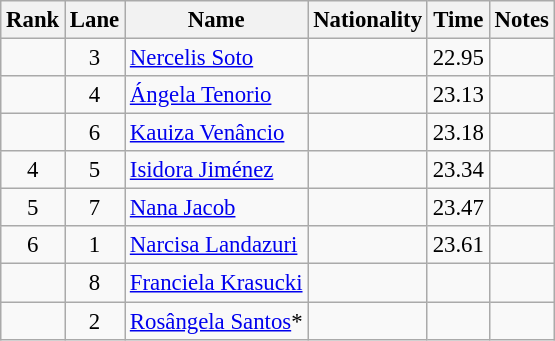<table class="wikitable sortable" style="text-align:center;font-size:95%">
<tr>
<th>Rank</th>
<th>Lane</th>
<th>Name</th>
<th>Nationality</th>
<th>Time</th>
<th>Notes</th>
</tr>
<tr>
<td></td>
<td>3</td>
<td align=left><a href='#'>Nercelis Soto</a></td>
<td align=left></td>
<td>22.95</td>
<td></td>
</tr>
<tr>
<td></td>
<td>4</td>
<td align=left><a href='#'>Ángela Tenorio</a></td>
<td align=left></td>
<td>23.13</td>
<td></td>
</tr>
<tr>
<td></td>
<td>6</td>
<td align=left><a href='#'>Kauiza Venâncio</a></td>
<td align=left></td>
<td>23.18</td>
<td></td>
</tr>
<tr>
<td>4</td>
<td>5</td>
<td align=left><a href='#'>Isidora Jiménez</a></td>
<td align=left></td>
<td>23.34</td>
<td></td>
</tr>
<tr>
<td>5</td>
<td>7</td>
<td align=left><a href='#'>Nana Jacob</a></td>
<td align=left></td>
<td>23.47</td>
<td></td>
</tr>
<tr>
<td>6</td>
<td>1</td>
<td align=left><a href='#'>Narcisa Landazuri</a></td>
<td align=left></td>
<td>23.61</td>
<td></td>
</tr>
<tr>
<td></td>
<td>8</td>
<td align=left><a href='#'>Franciela Krasucki</a></td>
<td align=left></td>
<td></td>
<td></td>
</tr>
<tr>
<td></td>
<td>2</td>
<td align=left><a href='#'>Rosângela Santos</a>*</td>
<td align=left></td>
<td></td>
<td></td>
</tr>
</table>
